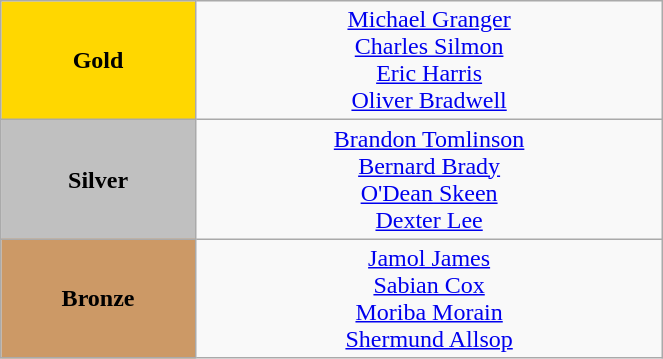<table class="wikitable" style="text-align:center; " width="35%">
<tr>
<td bgcolor="gold"><strong>Gold</strong></td>
<td><a href='#'>Michael Granger</a><br><a href='#'>Charles Silmon</a><br><a href='#'>Eric Harris</a><br><a href='#'>Oliver Bradwell</a><br>  <small><em></em></small></td>
</tr>
<tr>
<td bgcolor="silver"><strong>Silver</strong></td>
<td><a href='#'>Brandon Tomlinson</a><br><a href='#'>Bernard Brady</a><br><a href='#'>O'Dean Skeen</a><br><a href='#'>Dexter Lee</a><br>  <small><em></em></small></td>
</tr>
<tr>
<td bgcolor="CC9966"><strong>Bronze</strong></td>
<td><a href='#'>Jamol James</a><br><a href='#'>Sabian Cox</a><br><a href='#'>Moriba Morain</a><br><a href='#'>Shermund Allsop</a><br>  <small><em></em></small></td>
</tr>
</table>
